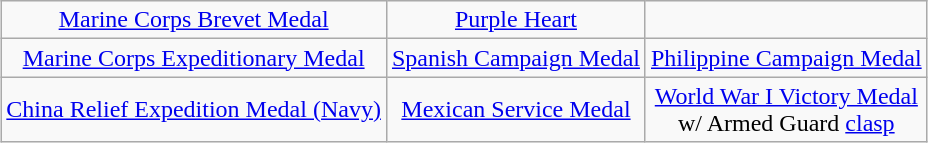<table class="wikitable" style="margin:1em auto; text-align:center;">
<tr>
<td colspan="1.5" align="center"><a href='#'>Marine Corps Brevet Medal</a></td>
<td colspan="1.5" align="center"><a href='#'>Purple Heart</a></td>
</tr>
<tr>
<td><a href='#'>Marine Corps Expeditionary Medal</a></td>
<td><a href='#'>Spanish Campaign Medal</a></td>
<td><a href='#'>Philippine Campaign Medal</a></td>
</tr>
<tr>
<td><a href='#'>China Relief Expedition Medal (Navy)</a></td>
<td><a href='#'>Mexican Service Medal</a></td>
<td><a href='#'>World War I Victory Medal</a> <br>w/ Armed Guard <a href='#'>clasp</a></td>
</tr>
</table>
